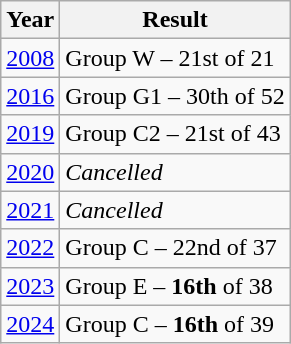<table class="wikitable">
<tr>
<th>Year</th>
<th>Result</th>
</tr>
<tr>
<td> <a href='#'>2008</a></td>
<td>Group W – 21st of 21</td>
</tr>
<tr>
<td> <a href='#'>2016</a></td>
<td>Group G1 – 30th of 52</td>
</tr>
<tr>
<td> <a href='#'>2019</a></td>
<td>Group C2 – 21st of 43</td>
</tr>
<tr>
<td> <a href='#'>2020</a></td>
<td><em>Cancelled</em></td>
</tr>
<tr>
<td> <a href='#'>2021</a></td>
<td><em>Cancelled</em></td>
</tr>
<tr>
<td> <a href='#'>2022</a></td>
<td>Group C – 22nd of 37</td>
</tr>
<tr>
<td> <a href='#'>2023</a></td>
<td>Group E – <strong>16th</strong> of 38</td>
</tr>
<tr>
<td> <a href='#'>2024</a></td>
<td>Group C – <strong>16th</strong> of 39</td>
</tr>
</table>
